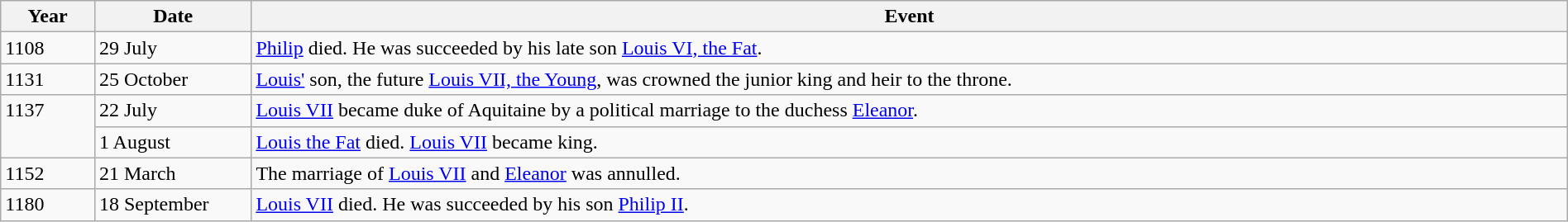<table class="wikitable" width="100%">
<tr>
<th style="width:6%">Year</th>
<th style="width:10%">Date</th>
<th>Event</th>
</tr>
<tr>
<td>1108</td>
<td>29 July</td>
<td><a href='#'>Philip</a> died.  He was succeeded by his late son <a href='#'>Louis VI, the Fat</a>.</td>
</tr>
<tr>
<td>1131</td>
<td>25 October</td>
<td><a href='#'>Louis'</a> son, the future <a href='#'>Louis VII, the Young</a>, was crowned the junior king and heir to the throne.</td>
</tr>
<tr>
<td rowspan="2" valign="top">1137</td>
<td>22 July</td>
<td><a href='#'>Louis VII</a> became duke of Aquitaine by a political marriage to the duchess <a href='#'>Eleanor</a>.</td>
</tr>
<tr>
<td>1 August</td>
<td><a href='#'>Louis the Fat</a> died. <a href='#'>Louis VII</a> became king.</td>
</tr>
<tr>
<td>1152</td>
<td>21 March</td>
<td>The marriage of <a href='#'>Louis VII</a> and <a href='#'>Eleanor</a> was annulled.</td>
</tr>
<tr>
<td>1180</td>
<td>18 September</td>
<td><a href='#'>Louis VII</a> died. He was succeeded by his son <a href='#'>Philip II</a>.</td>
</tr>
</table>
